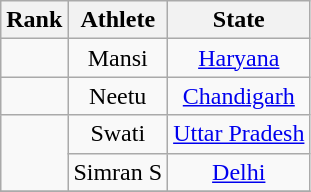<table class="wikitable sortable" style="text-align:center">
<tr>
<th>Rank</th>
<th>Athlete</th>
<th>State</th>
</tr>
<tr>
<td></td>
<td>Mansi</td>
<td> <a href='#'>Haryana</a></td>
</tr>
<tr>
<td></td>
<td>Neetu</td>
<td> <a href='#'>Chandigarh</a></td>
</tr>
<tr>
<td rowspan=2></td>
<td>Swati</td>
<td><a href='#'>Uttar Pradesh</a></td>
</tr>
<tr>
<td>Simran S</td>
<td> <a href='#'>Delhi</a></td>
</tr>
<tr>
</tr>
</table>
